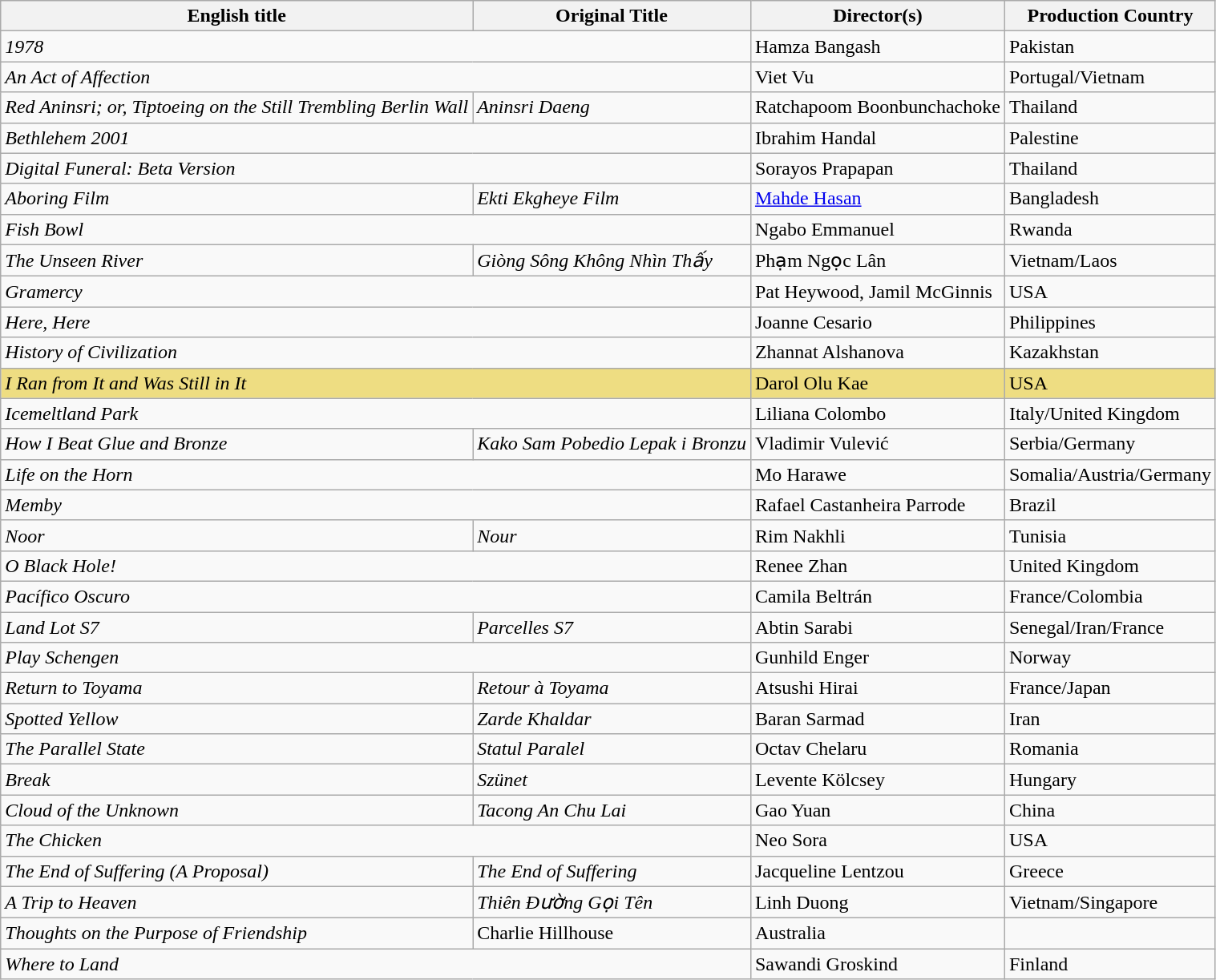<table class="wikitable sortable">
<tr>
<th>English title</th>
<th>Original Title</th>
<th>Director(s)</th>
<th>Production Country</th>
</tr>
<tr>
<td colspan="2"><em>1978</em></td>
<td>Hamza Bangash</td>
<td>Pakistan</td>
</tr>
<tr>
<td colspan="2"><em>An Act of Affection</em></td>
<td>Viet Vu</td>
<td>Portugal/Vietnam</td>
</tr>
<tr>
<td><em>Red Aninsri; or, Tiptoeing on the Still Trembling Berlin Wall</em></td>
<td><em>Aninsri Daeng</em></td>
<td>Ratchapoom Boonbunchachoke</td>
<td>Thailand</td>
</tr>
<tr>
<td colspan="2"><em>Bethlehem 2001</em></td>
<td>Ibrahim Handal</td>
<td>Palestine</td>
</tr>
<tr>
<td colspan="2"><em>Digital Funeral: Beta Version</em></td>
<td>Sorayos Prapapan</td>
<td>Thailand</td>
</tr>
<tr>
<td><em>Aboring Film</em></td>
<td><em>Ekti Ekgheye Film</em></td>
<td><a href='#'>Mahde Hasan</a></td>
<td>Bangladesh</td>
</tr>
<tr>
<td colspan="2"><em>Fish Bowl</em></td>
<td>Ngabo Emmanuel</td>
<td>Rwanda</td>
</tr>
<tr>
<td><em>The Unseen River</em></td>
<td><em>Giòng Sông Không Nhìn Thấy</em></td>
<td>Phạm Ngọc Lân</td>
<td>Vietnam/Laos</td>
</tr>
<tr>
<td colspan="2"><em>Gramercy</em></td>
<td>Pat Heywood, Jamil McGinnis</td>
<td>USA</td>
</tr>
<tr>
<td colspan="2"><em>Here, Here</em></td>
<td>Joanne Cesario</td>
<td>Philippines</td>
</tr>
<tr>
<td colspan="2"><em>History of Civilization</em></td>
<td>Zhannat Alshanova</td>
<td>Kazakhstan</td>
</tr>
<tr style="background:#eedd82">
<td colspan="2"><em>I Ran from It and Was Still in It</em></td>
<td>Darol Olu Kae</td>
<td>USA</td>
</tr>
<tr>
<td colspan="2"><em>Icemeltland Park</em></td>
<td>Liliana Colombo</td>
<td>Italy/United Kingdom</td>
</tr>
<tr>
<td><em>How I Beat Glue and Bronze</em></td>
<td><em>Kako Sam Pobedio Lepak i Bronzu</em></td>
<td>Vladimir Vulević</td>
<td>Serbia/Germany</td>
</tr>
<tr>
<td colspan="2"><em>Life on the Horn</em></td>
<td>Mo Harawe</td>
<td>Somalia/Austria/Germany</td>
</tr>
<tr>
<td colspan="2"><em>Memby</em></td>
<td>Rafael Castanheira Parrode</td>
<td>Brazil</td>
</tr>
<tr>
<td><em>Noor</em></td>
<td><em>Nour</em></td>
<td>Rim Nakhli</td>
<td>Tunisia</td>
</tr>
<tr>
<td colspan="2"><em>O Black Hole!</em></td>
<td>Renee Zhan</td>
<td>United Kingdom</td>
</tr>
<tr>
<td colspan="2"><em>Pacífico Oscuro</em></td>
<td>Camila Beltrán</td>
<td>France/Colombia</td>
</tr>
<tr>
<td><em>Land Lot S7</em></td>
<td><em>Parcelles S7</em></td>
<td>Abtin Sarabi</td>
<td>Senegal/Iran/France</td>
</tr>
<tr>
<td colspan="2"><em>Play Schengen</em></td>
<td>Gunhild Enger</td>
<td>Norway</td>
</tr>
<tr>
<td><em>Return to Toyama</em></td>
<td><em>Retour à Toyama</em></td>
<td>Atsushi Hirai</td>
<td>France/Japan</td>
</tr>
<tr>
<td><em>Spotted Yellow</em></td>
<td><em>Zarde Khaldar</em></td>
<td>Baran Sarmad</td>
<td>Iran</td>
</tr>
<tr>
<td><em>The Parallel State</em></td>
<td><em>Statul Paralel</em></td>
<td>Octav Chelaru</td>
<td>Romania</td>
</tr>
<tr>
<td><em>Break</em></td>
<td><em>Szünet</em></td>
<td>Levente Kölcsey</td>
<td>Hungary</td>
</tr>
<tr>
<td><em>Cloud of the Unknown</em></td>
<td><em>Tacong An Chu Lai</em></td>
<td>Gao Yuan</td>
<td>China</td>
</tr>
<tr>
<td colspan="2"><em>The Chicken</em></td>
<td>Neo Sora</td>
<td>USA</td>
</tr>
<tr>
<td><em>The End of Suffering (A Proposal)</em></td>
<td><em>The End of Suffering</em></td>
<td>Jacqueline Lentzou</td>
<td>Greece</td>
</tr>
<tr>
<td><em>A Trip to Heaven</em></td>
<td><em>Thiên Đường Gọi Tên</em></td>
<td>Linh Duong</td>
<td>Vietnam/Singapore</td>
</tr>
<tr>
<td 'colspan="2"><em>Thoughts on the Purpose of Friendship</em></td>
<td>Charlie Hillhouse</td>
<td>Australia</td>
</tr>
<tr>
<td colspan="2"><em>Where to Land</em></td>
<td>Sawandi Groskind</td>
<td>Finland</td>
</tr>
</table>
